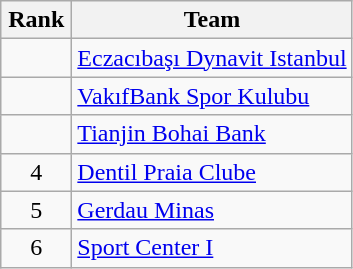<table class="wikitable" style="text-align:center;">
<tr>
<th width=40>Rank</th>
<th>Team</th>
</tr>
<tr>
<td></td>
<td style="text-align:left;"> <a href='#'>Eczacıbaşı Dynavit Istanbul</a></td>
</tr>
<tr>
<td></td>
<td style="text-align:left;"> <a href='#'>VakıfBank Spor Kulubu</a></td>
</tr>
<tr>
<td></td>
<td style="text-align:left;"> <a href='#'>Tianjin Bohai Bank</a></td>
</tr>
<tr>
<td>4</td>
<td style="text-align:left;"> <a href='#'>Dentil Praia Clube</a></td>
</tr>
<tr>
<td>5</td>
<td style="text-align:left;"> <a href='#'>Gerdau Minas</a></td>
</tr>
<tr>
<td>6</td>
<td style="text-align:left;"> <a href='#'>Sport Center I</a></td>
</tr>
</table>
